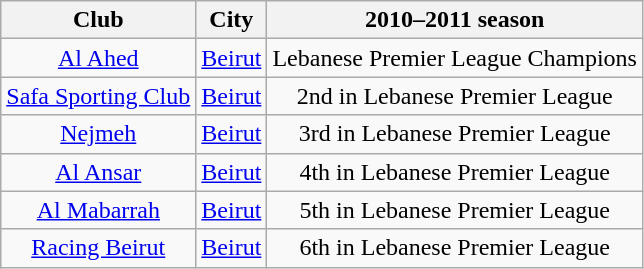<table class="wikitable" style="text-align: center;">
<tr>
<th>Club</th>
<th>City</th>
<th>2010–2011 season</th>
</tr>
<tr>
<td><a href='#'>Al Ahed</a></td>
<td><a href='#'>Beirut</a></td>
<td>Lebanese Premier League Champions</td>
</tr>
<tr>
<td><a href='#'>Safa Sporting Club</a></td>
<td><a href='#'>Beirut</a></td>
<td>2nd in Lebanese Premier League</td>
</tr>
<tr>
<td><a href='#'>Nejmeh</a></td>
<td><a href='#'>Beirut</a></td>
<td>3rd in Lebanese Premier League</td>
</tr>
<tr>
<td><a href='#'>Al Ansar</a></td>
<td><a href='#'>Beirut</a></td>
<td>4th in Lebanese Premier League</td>
</tr>
<tr>
<td><a href='#'>Al Mabarrah</a></td>
<td><a href='#'>Beirut</a></td>
<td>5th in Lebanese Premier League</td>
</tr>
<tr>
<td><a href='#'>Racing Beirut</a></td>
<td><a href='#'>Beirut</a></td>
<td>6th in Lebanese Premier League</td>
</tr>
</table>
